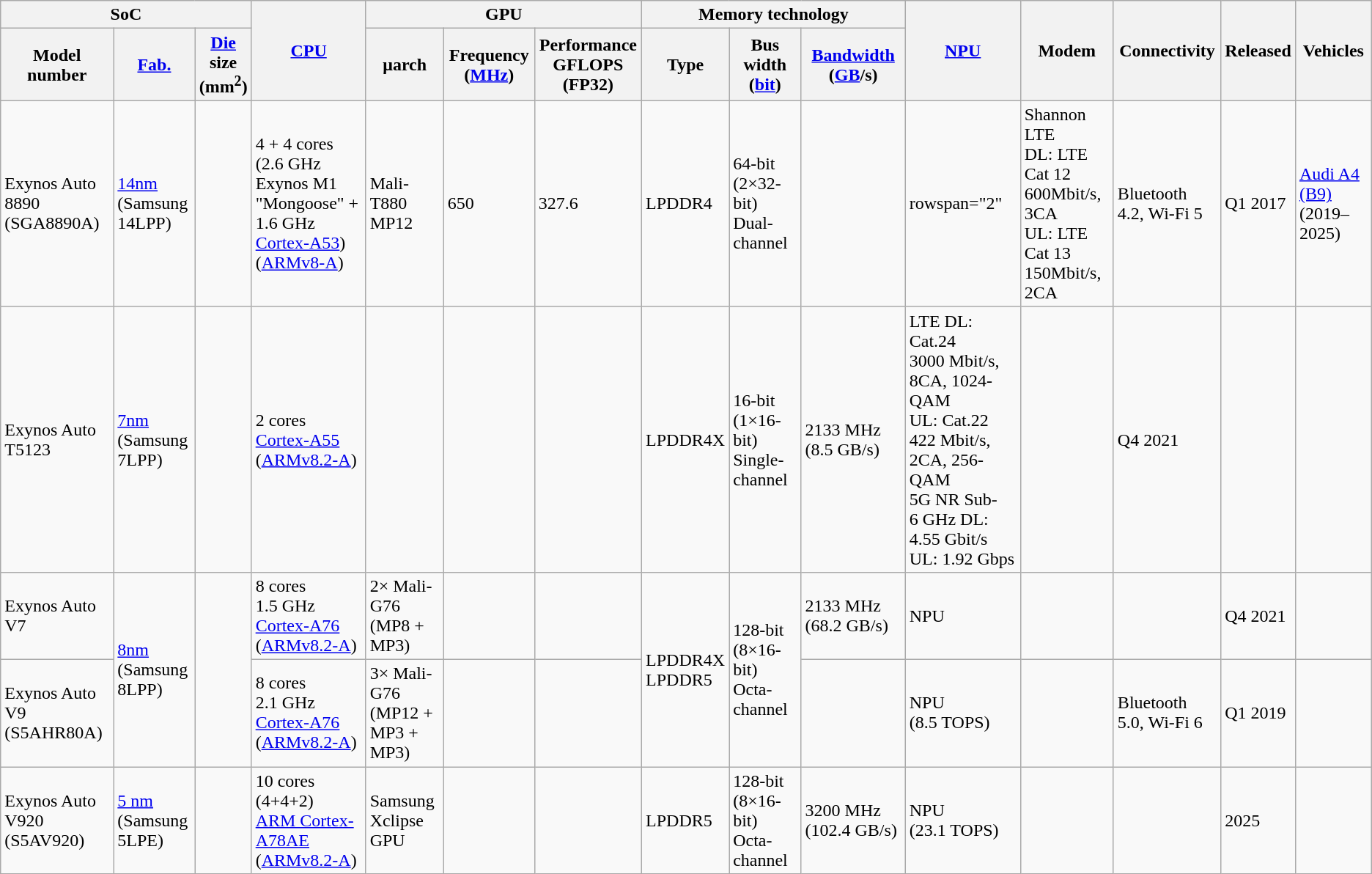<table class="wikitable">
<tr>
<th colspan="3">SoC</th>
<th rowspan="2"><a href='#'>CPU</a></th>
<th colspan="3">GPU</th>
<th colspan="3">Memory technology</th>
<th rowspan="2"><a href='#'>NPU</a></th>
<th rowspan="2">Modem</th>
<th rowspan="2">Connectivity</th>
<th rowspan="2">Released</th>
<th rowspan="2">Vehicles</th>
</tr>
<tr>
<th>Model number</th>
<th><a href='#'>Fab.</a></th>
<th><a href='#'>Die</a><br>size<br>(mm<sup>2</sup>)</th>
<th>μarch</th>
<th>Frequency (<a href='#'>MHz</a>)</th>
<th>Performance<br>GFLOPS (FP32)</th>
<th>Type</th>
<th>Bus width<br>(<a href='#'>bit</a>)</th>
<th><a href='#'>Bandwidth</a><br>(<a href='#'>GB</a>/s)</th>
</tr>
<tr>
<td>Exynos Auto 8890 (SGA8890A)</td>
<td><a href='#'>14nm</a><br>(Samsung 14LPP)</td>
<td></td>
<td>4 + 4 cores<br>(2.6 GHz Exynos M1 "Mongoose" + 1.6 GHz <a href='#'>Cortex-A53</a>)<br>(<a href='#'>ARMv8-A</a>)</td>
<td>Mali-T880 MP12</td>
<td>650</td>
<td>327.6</td>
<td>LPDDR4</td>
<td>64-bit (2×32-bit) Dual-channel</td>
<td></td>
<td>rowspan="2" </td>
<td>Shannon LTE<br>DL: LTE Cat 12 600Mbit/s, 3CA<br>UL: LTE Cat 13 150Mbit/s, 2CA</td>
<td>Bluetooth 4.2, Wi-Fi 5</td>
<td>Q1 2017</td>
<td><a href='#'>Audi A4 (B9)</a> (2019–2025)</td>
</tr>
<tr>
<td>Exynos Auto T5123</td>
<td><a href='#'>7nm</a><br>(Samsung 7LPP)</td>
<td></td>
<td>2 cores<br><a href='#'>Cortex-A55</a><br>(<a href='#'>ARMv8.2-A</a>)</td>
<td></td>
<td></td>
<td></td>
<td>LPDDR4X</td>
<td>16-bit (1×16-bit) Single-channel</td>
<td>2133 MHz<br>(8.5 GB/s)</td>
<td>LTE DL: Cat.24 3000 Mbit/s, 8CA, 1024-QAM<br>UL: Cat.22 422 Mbit/s, 2CA, 256-QAM<br>5G NR Sub-6 GHz DL: 4.55 Gbit/s UL: 1.92 Gbps</td>
<td></td>
<td>Q4 2021</td>
<td></td>
</tr>
<tr>
<td>Exynos Auto V7</td>
<td rowspan="2"><a href='#'>8nm</a><br>(Samsung 8LPP)</td>
<td rowspan="2"></td>
<td>8 cores<br>1.5 GHz <a href='#'>Cortex-A76</a><br>(<a href='#'>ARMv8.2-A</a>)</td>
<td>2× Mali-G76<br>(MP8 + MP3)</td>
<td></td>
<td></td>
<td rowspan="2">LPDDR4X<br>LPDDR5</td>
<td rowspan="2">128-bit (8×16-bit) Octa-channel</td>
<td>2133 MHz (68.2 GB/s)</td>
<td>NPU</td>
<td></td>
<td></td>
<td>Q4 2021</td>
<td></td>
</tr>
<tr>
<td>Exynos Auto V9 (S5AHR80A)</td>
<td>8 cores<br>2.1 GHz <a href='#'>Cortex-A76</a><br>(<a href='#'>ARMv8.2-A</a>)</td>
<td>3× Mali-G76<br>(MP12 + MP3 + MP3)</td>
<td></td>
<td></td>
<td></td>
<td>NPU<br>(8.5 TOPS)</td>
<td></td>
<td>Bluetooth 5.0, Wi-Fi 6</td>
<td>Q1 2019</td>
<td></td>
</tr>
<tr>
<td>Exynos Auto V920 (S5AV920)</td>
<td><a href='#'>5 nm</a><br>(Samsung 5LPE)</td>
<td></td>
<td>10 cores (4+4+2)<br><a href='#'>ARM Cortex-A78AE</a><br>(<a href='#'>ARMv8.2-A</a>)</td>
<td>Samsung Xclipse GPU</td>
<td></td>
<td></td>
<td>LPDDR5</td>
<td>128-bit (8×16-bit) Octa-channel</td>
<td>3200 MHz (102.4 GB/s)</td>
<td>NPU<br>(23.1 TOPS)</td>
<td></td>
<td></td>
<td>2025</td>
<td></td>
</tr>
</table>
